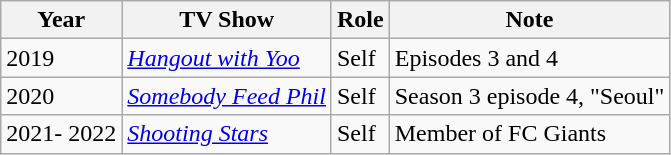<table class="wikitable">
<tr>
<th>Year</th>
<th>TV Show</th>
<th>Role</th>
<th>Note</th>
</tr>
<tr>
<td>2019</td>
<td><em><a href='#'>Hangout with Yoo</a></em></td>
<td>Self</td>
<td>Episodes 3 and 4</td>
</tr>
<tr>
<td>2020</td>
<td><em><a href='#'>Somebody Feed Phil</a></em></td>
<td>Self</td>
<td>Season 3 episode 4, "Seoul"</td>
</tr>
<tr>
<td>2021- 2022</td>
<td><em><a href='#'>Shooting Stars</a></em></td>
<td>Self</td>
<td>Member of FC Giants</td>
</tr>
</table>
